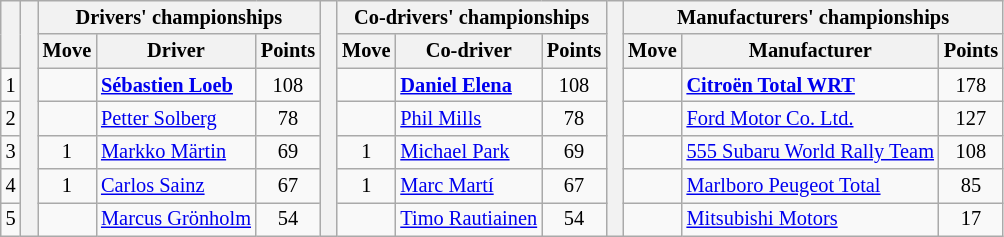<table class="wikitable" style="font-size:85%;">
<tr>
<th rowspan="2"></th>
<th rowspan="7" style="width:5px;"></th>
<th colspan="3">Drivers' championships</th>
<th rowspan="7" style="width:5px;"></th>
<th colspan="3" nowrap>Co-drivers' championships</th>
<th rowspan="7" style="width:5px;"></th>
<th colspan="3" nowrap>Manufacturers' championships</th>
</tr>
<tr>
<th>Move</th>
<th>Driver</th>
<th>Points</th>
<th>Move</th>
<th>Co-driver</th>
<th>Points</th>
<th>Move</th>
<th>Manufacturer</th>
<th>Points</th>
</tr>
<tr>
<td align="center">1</td>
<td align="center"></td>
<td> <strong><a href='#'>Sébastien Loeb</a></strong></td>
<td align="center">108</td>
<td align="center"></td>
<td> <strong><a href='#'>Daniel Elena</a></strong></td>
<td align="center">108</td>
<td align="center"></td>
<td> <strong><a href='#'>Citroën Total WRT</a></strong></td>
<td align="center">178</td>
</tr>
<tr>
<td align="center">2</td>
<td align="center"></td>
<td> <a href='#'>Petter Solberg</a></td>
<td align="center">78</td>
<td align="center"></td>
<td> <a href='#'>Phil Mills</a></td>
<td align="center">78</td>
<td align="center"></td>
<td> <a href='#'>Ford Motor Co. Ltd.</a></td>
<td align="center">127</td>
</tr>
<tr>
<td align="center">3</td>
<td align="center"> 1</td>
<td> <a href='#'>Markko Märtin</a></td>
<td align="center">69</td>
<td align="center"> 1</td>
<td> <a href='#'>Michael Park</a></td>
<td align="center">69</td>
<td align="center"></td>
<td> <a href='#'>555 Subaru World Rally Team</a></td>
<td align="center">108</td>
</tr>
<tr>
<td align="center">4</td>
<td align="center"> 1</td>
<td> <a href='#'>Carlos Sainz</a></td>
<td align="center">67</td>
<td align="center"> 1</td>
<td> <a href='#'>Marc Martí</a></td>
<td align="center">67</td>
<td align="center"></td>
<td> <a href='#'>Marlboro Peugeot Total</a></td>
<td align="center">85</td>
</tr>
<tr>
<td align="center">5</td>
<td align="center"></td>
<td> <a href='#'>Marcus Grönholm</a></td>
<td align="center">54</td>
<td align="center"></td>
<td> <a href='#'>Timo Rautiainen</a></td>
<td align="center">54</td>
<td align="center"></td>
<td> <a href='#'>Mitsubishi Motors</a></td>
<td align="center">17</td>
</tr>
</table>
